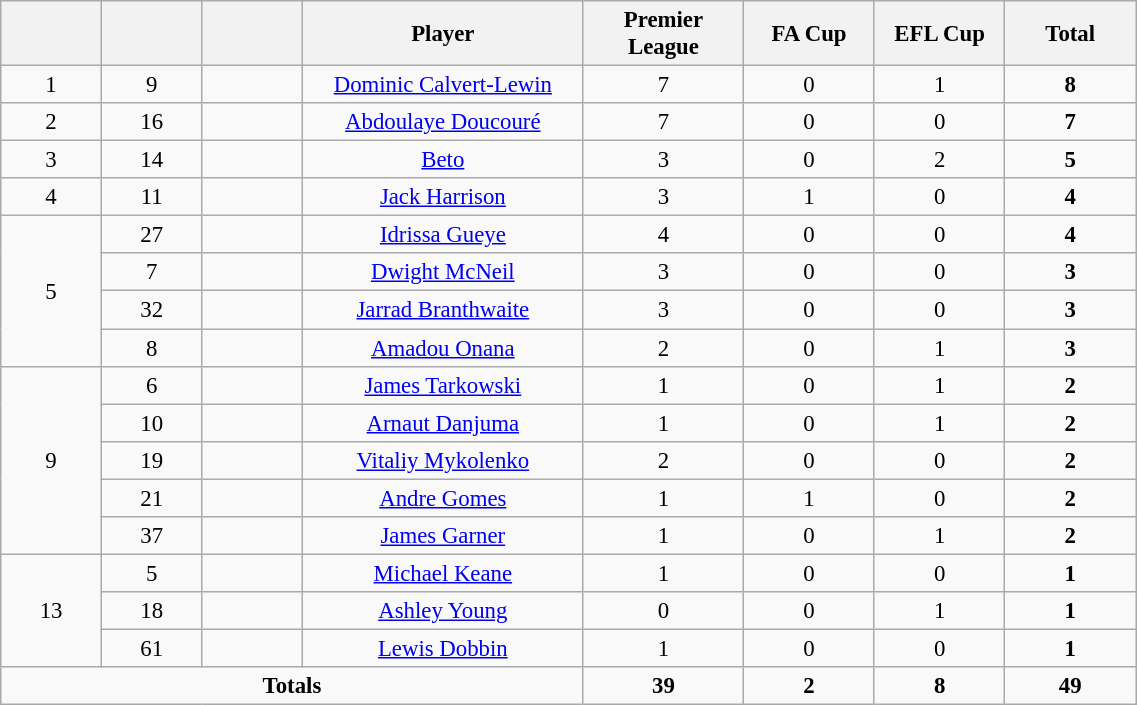<table class="wikitable" style="font-size: 95%; text-align: center;">
<tr>
<th width=60></th>
<th width=60></th>
<th width=60></th>
<th width=180>Player</th>
<th width=100>Premier League</th>
<th width=80>FA Cup</th>
<th width=80>EFL Cup</th>
<th width=80>Total</th>
</tr>
<tr>
<td rowspan="1">1</td>
<td>9</td>
<td></td>
<td><a href='#'>Dominic Calvert-Lewin</a></td>
<td>7</td>
<td>0</td>
<td>1</td>
<td><strong>8</strong></td>
</tr>
<tr>
<td rowspan="1">2</td>
<td>16</td>
<td></td>
<td><a href='#'>Abdoulaye Doucouré</a></td>
<td>7</td>
<td>0</td>
<td>0</td>
<td><strong>7</strong></td>
</tr>
<tr>
<td rowspan="1">3</td>
<td>14</td>
<td></td>
<td><a href='#'>Beto</a></td>
<td>3</td>
<td>0</td>
<td>2</td>
<td><strong>5</strong></td>
</tr>
<tr>
<td rowspan="1">4</td>
<td>11</td>
<td></td>
<td><a href='#'>Jack Harrison</a></td>
<td>3</td>
<td>1</td>
<td>0</td>
<td><strong>4</strong></td>
</tr>
<tr>
<td rowspan="4">5</td>
<td>27</td>
<td></td>
<td><a href='#'>Idrissa Gueye</a></td>
<td>4</td>
<td>0</td>
<td>0</td>
<td><strong>4</strong></td>
</tr>
<tr>
<td>7</td>
<td></td>
<td><a href='#'>Dwight McNeil</a></td>
<td>3</td>
<td>0</td>
<td>0</td>
<td><strong>3</strong></td>
</tr>
<tr>
<td>32</td>
<td></td>
<td><a href='#'>Jarrad Branthwaite</a></td>
<td>3</td>
<td>0</td>
<td>0</td>
<td><strong>3</strong></td>
</tr>
<tr>
<td>8</td>
<td></td>
<td><a href='#'>Amadou Onana</a></td>
<td>2</td>
<td>0</td>
<td>1</td>
<td><strong>3</strong></td>
</tr>
<tr>
<td rowspan="5">9</td>
<td>6</td>
<td></td>
<td><a href='#'>James Tarkowski</a></td>
<td>1</td>
<td>0</td>
<td>1</td>
<td><strong>2</strong></td>
</tr>
<tr>
<td>10</td>
<td></td>
<td><a href='#'>Arnaut Danjuma</a></td>
<td>1</td>
<td>0</td>
<td>1</td>
<td><strong>2</strong></td>
</tr>
<tr>
<td>19</td>
<td></td>
<td><a href='#'>Vitaliy Mykolenko</a></td>
<td>2</td>
<td>0</td>
<td>0</td>
<td><strong>2</strong></td>
</tr>
<tr>
<td>21</td>
<td></td>
<td><a href='#'>Andre Gomes</a></td>
<td>1</td>
<td>1</td>
<td>0</td>
<td><strong>2</strong></td>
</tr>
<tr>
<td>37</td>
<td></td>
<td><a href='#'>James Garner</a></td>
<td>1</td>
<td>0</td>
<td>1</td>
<td><strong>2</strong></td>
</tr>
<tr>
<td rowspan="3">13</td>
<td>5</td>
<td></td>
<td><a href='#'>Michael Keane</a></td>
<td>1</td>
<td>0</td>
<td>0</td>
<td><strong>1</strong></td>
</tr>
<tr>
<td>18</td>
<td></td>
<td><a href='#'>Ashley Young</a></td>
<td>0</td>
<td>0</td>
<td>1</td>
<td><strong>1</strong></td>
</tr>
<tr>
<td>61</td>
<td></td>
<td><a href='#'>Lewis Dobbin</a></td>
<td>1</td>
<td>0</td>
<td>0</td>
<td><strong>1</strong></td>
</tr>
<tr>
<td colspan=4><strong>Totals</strong></td>
<td><strong>39</strong></td>
<td><strong>2</strong></td>
<td><strong>8</strong></td>
<td><strong>49</strong></td>
</tr>
</table>
